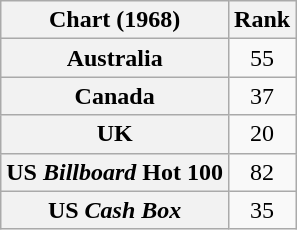<table class="wikitable sortable plainrowheaders">
<tr>
<th scope="col">Chart (1968)</th>
<th scope="col">Rank</th>
</tr>
<tr>
<th scope="row">Australia</th>
<td style="text-align:center;">55</td>
</tr>
<tr>
<th scope="row">Canada</th>
<td style="text-align:center;">37</td>
</tr>
<tr>
<th scope="row">UK</th>
<td style="text-align:center;">20</td>
</tr>
<tr>
<th scope="row">US <em>Billboard</em> Hot 100</th>
<td style="text-align:center;">82</td>
</tr>
<tr>
<th scope="row">US <em>Cash Box</em></th>
<td style="text-align:center;">35</td>
</tr>
</table>
